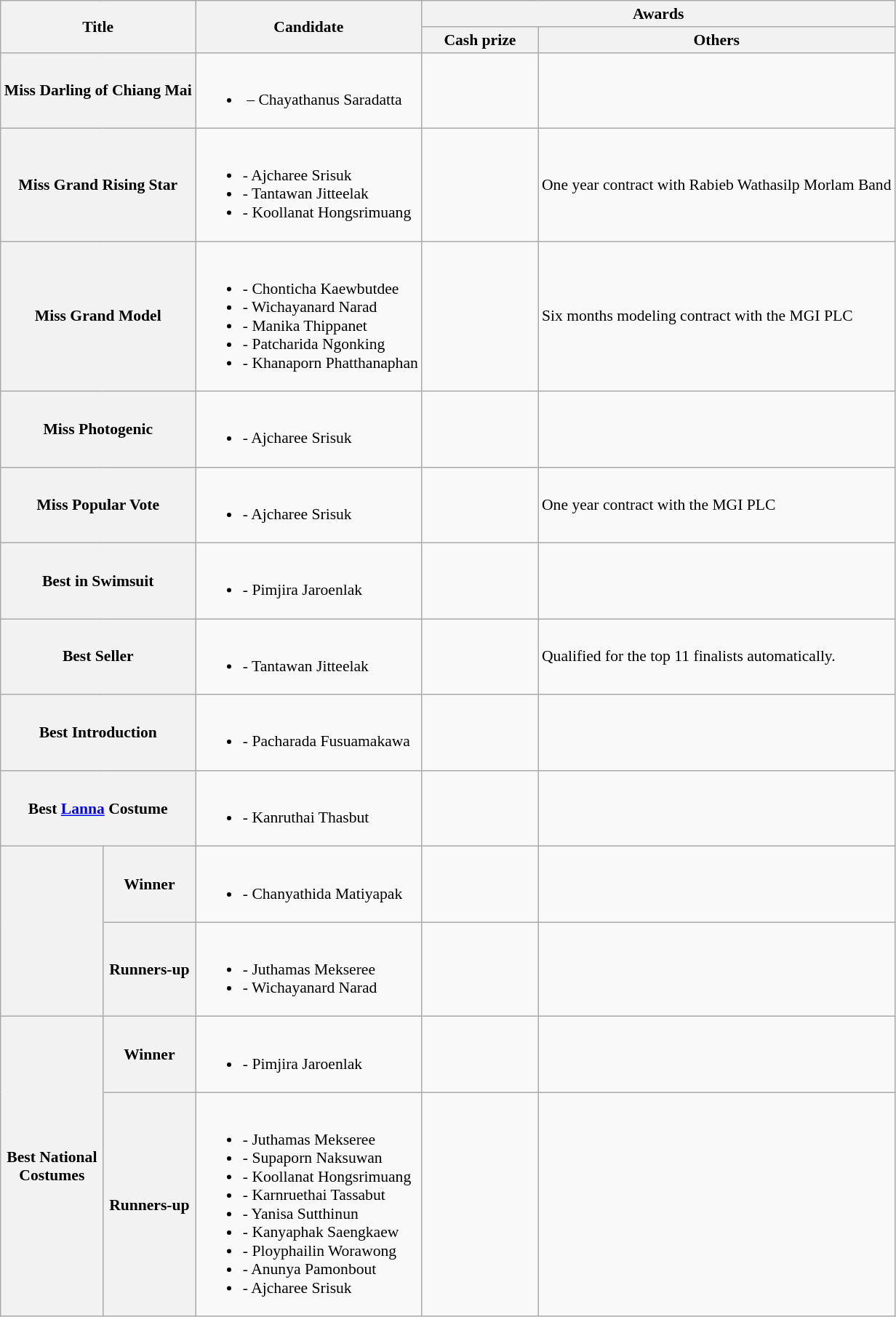<table class="wikitable" style="font-size: 90%";>
<tr>
<th rowspan=2 colspan=2>Title</th>
<th rowspan=2>Candidate</th>
<th colspan=2 width=120px>Awards</th>
</tr>
<tr>
<th width=100px>Cash prize</th>
<th>Others</th>
</tr>
<tr>
<th colspan=2>Miss Darling of Chiang Mai</th>
<td><br><ul><li><strong></strong> – Chayathanus Saradatta</li></ul></td>
<td></td>
<td></td>
</tr>
<tr>
<th colspan=2>Miss Grand Rising Star</th>
<td><br><ul><li> - Ajcharee Srisuk</li><li> - Tantawan Jitteelak</li><li> -  Koollanat Hongsrimuang</li></ul></td>
<td></td>
<td>One year contract with Rabieb Wathasilp Morlam Band</td>
</tr>
<tr>
<th colspan=2>Miss Grand Model</th>
<td><br><ul><li> - Chonticha Kaewbutdee</li><li> - Wichayanard Narad</li><li> - Manika Thippanet</li><li> -  Patcharida Ngonking</li><li> -  Khanaporn Phatthanaphan</li></ul></td>
<td></td>
<td>Six months modeling contract with the MGI PLC</td>
</tr>
<tr>
<th colspan=2>Miss Photogenic</th>
<td><br><ul><li> - Ajcharee Srisuk</li></ul></td>
<td></td>
<td></td>
</tr>
<tr>
<th colspan=2>Miss Popular Vote</th>
<td><br><ul><li> - Ajcharee Srisuk</li></ul></td>
<td></td>
<td>One year contract with the MGI PLC</td>
</tr>
<tr>
<th colspan=2>Best in Swimsuit</th>
<td><br><ul><li> - Pimjira Jaroenlak</li></ul></td>
<td></td>
<td></td>
</tr>
<tr>
<th colspan=2>Best Seller</th>
<td><br><ul><li> - Tantawan Jitteelak</li></ul></td>
<td></td>
<td>Qualified for the top 11 finalists automatically.</td>
</tr>
<tr>
<th colspan=2>Best Introduction</th>
<td><br><ul><li> -  Pacharada Fusuamakawa</li></ul></td>
<td></td>
<td></td>
</tr>
<tr>
<th colspan=2>Best <a href='#'>Lanna</a> Costume</th>
<td><br><ul><li> - Kanruthai Thasbut</li></ul></td>
<td></td>
<td></td>
</tr>
<tr>
<th rowspan=2></th>
<th>Winner</th>
<td><br><ul><li> -  Chanyathida Matiyapak</li></ul></td>
<td></td>
<td></td>
</tr>
<tr>
<th>Runners-up</th>
<td><br><ul><li> -  Juthamas Mekseree</li><li> - Wichayanard Narad</li></ul></td>
<td></td>
<td></td>
</tr>
<tr>
<th rowspan=2>Best National<br>Costumes</th>
<th>Winner</th>
<td><br><ul><li> - Pimjira Jaroenlak</li></ul></td>
<td></td>
<td></td>
</tr>
<tr>
<th>Runners-up</th>
<td><br><ul><li> -  Juthamas Mekseree</li><li> -  Supaporn Naksuwan</li><li> -  Koollanat Hongsrimuang</li><li> - Karnruethai Tassabut</li><li> -  Yanisa Sutthinun</li><li> -  Kanyaphak Saengkaew</li><li> -  Ployphailin Worawong</li><li> -  Anunya Pamonbout</li><li> - Ajcharee Srisuk</li></ul></td>
<td></td>
<td></td>
</tr>
</table>
